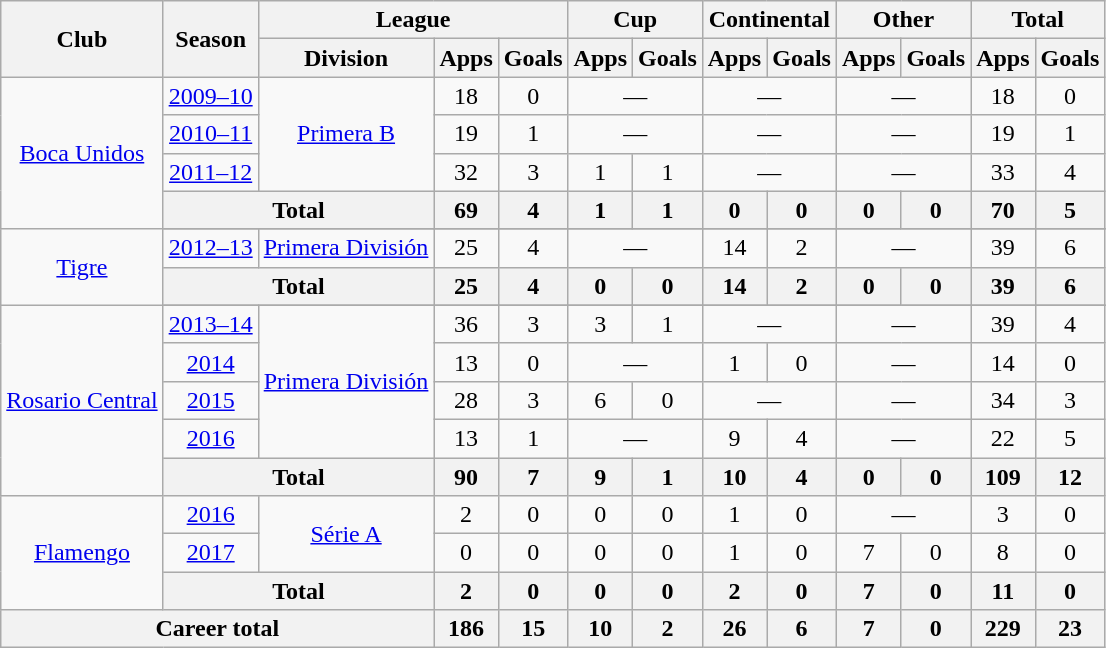<table class="wikitable" style="text-align: center;">
<tr>
<th rowspan="2">Club</th>
<th rowspan="2">Season</th>
<th colspan="3">League</th>
<th colspan="2">Cup</th>
<th colspan="2">Continental</th>
<th colspan="2">Other</th>
<th colspan="2">Total</th>
</tr>
<tr>
<th>Division</th>
<th>Apps</th>
<th>Goals</th>
<th>Apps</th>
<th>Goals</th>
<th>Apps</th>
<th>Goals</th>
<th>Apps</th>
<th>Goals</th>
<th>Apps</th>
<th>Goals</th>
</tr>
<tr>
<td rowspan="4"><a href='#'>Boca Unidos</a></td>
<td><a href='#'>2009–10</a></td>
<td rowspan="3"><a href='#'>Primera B</a></td>
<td>18</td>
<td>0</td>
<td colspan="2">—</td>
<td colspan="2">—</td>
<td colspan="2">—</td>
<td>18</td>
<td>0</td>
</tr>
<tr>
<td><a href='#'>2010–11</a></td>
<td>19</td>
<td>1</td>
<td colspan="2">—</td>
<td colspan="2">—</td>
<td colspan="2">—</td>
<td>19</td>
<td>1</td>
</tr>
<tr>
<td><a href='#'>2011–12</a></td>
<td>32</td>
<td>3</td>
<td>1</td>
<td>1</td>
<td colspan="2">—</td>
<td colspan="2">—</td>
<td>33</td>
<td>4</td>
</tr>
<tr>
<th colspan="2">Total</th>
<th>69</th>
<th>4</th>
<th>1</th>
<th>1</th>
<th>0</th>
<th>0</th>
<th>0</th>
<th>0</th>
<th>70</th>
<th>5</th>
</tr>
<tr>
<td rowspan="3"><a href='#'>Tigre</a></td>
</tr>
<tr>
<td><a href='#'>2012–13</a></td>
<td><a href='#'>Primera División</a></td>
<td>25</td>
<td>4</td>
<td colspan="2">—</td>
<td>14</td>
<td>2</td>
<td colspan="2">—</td>
<td>39</td>
<td>6</td>
</tr>
<tr>
<th colspan="2">Total</th>
<th>25</th>
<th>4</th>
<th>0</th>
<th>0</th>
<th>14</th>
<th>2</th>
<th>0</th>
<th>0</th>
<th>39</th>
<th>6</th>
</tr>
<tr>
<td rowspan="6"><a href='#'>Rosario Central</a></td>
</tr>
<tr>
<td><a href='#'>2013–14</a></td>
<td rowspan="4"><a href='#'>Primera División</a></td>
<td>36</td>
<td>3</td>
<td>3</td>
<td>1</td>
<td colspan="2">—</td>
<td colspan="2">—</td>
<td>39</td>
<td>4</td>
</tr>
<tr>
<td><a href='#'>2014</a></td>
<td>13</td>
<td>0</td>
<td colspan="2">—</td>
<td>1</td>
<td>0</td>
<td colspan="2">—</td>
<td>14</td>
<td>0</td>
</tr>
<tr>
<td><a href='#'>2015</a></td>
<td>28</td>
<td>3</td>
<td>6</td>
<td>0</td>
<td colspan="2">—</td>
<td colspan="2">—</td>
<td>34</td>
<td>3</td>
</tr>
<tr>
<td><a href='#'>2016</a></td>
<td>13</td>
<td>1</td>
<td colspan="2">—</td>
<td>9</td>
<td>4</td>
<td colspan="2">—</td>
<td>22</td>
<td>5</td>
</tr>
<tr>
<th colspan="2">Total</th>
<th>90</th>
<th>7</th>
<th>9</th>
<th>1</th>
<th>10</th>
<th>4</th>
<th>0</th>
<th>0</th>
<th>109</th>
<th>12</th>
</tr>
<tr>
<td rowspan="3"><a href='#'>Flamengo</a></td>
<td><a href='#'>2016</a></td>
<td rowspan="2"><a href='#'>Série A</a></td>
<td>2</td>
<td>0</td>
<td>0</td>
<td>0</td>
<td>1</td>
<td>0</td>
<td colspan="2">—</td>
<td>3</td>
<td>0</td>
</tr>
<tr>
<td><a href='#'>2017</a></td>
<td>0</td>
<td>0</td>
<td>0</td>
<td>0</td>
<td>1</td>
<td>0</td>
<td>7</td>
<td>0</td>
<td>8</td>
<td>0</td>
</tr>
<tr>
<th colspan="2">Total</th>
<th>2</th>
<th>0</th>
<th>0</th>
<th>0</th>
<th>2</th>
<th>0</th>
<th>7</th>
<th>0</th>
<th>11</th>
<th>0</th>
</tr>
<tr>
<th colspan="3">Career total</th>
<th>186</th>
<th>15</th>
<th>10</th>
<th>2</th>
<th>26</th>
<th>6</th>
<th>7</th>
<th>0</th>
<th>229</th>
<th>23</th>
</tr>
</table>
